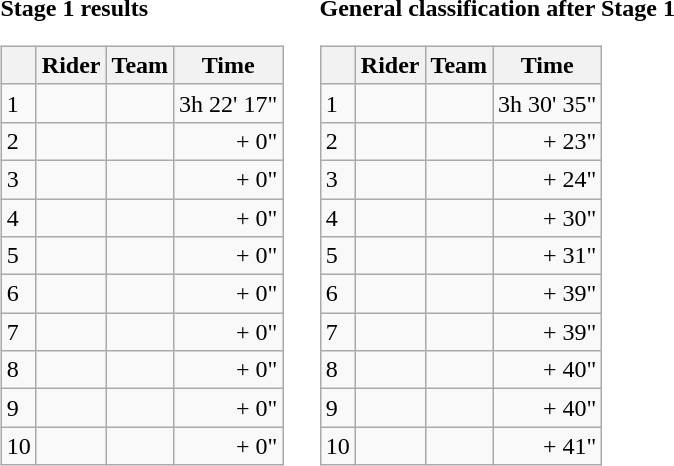<table>
<tr>
<td><strong>Stage 1 results</strong><br><table class="wikitable">
<tr>
<th></th>
<th>Rider</th>
<th>Team</th>
<th>Time</th>
</tr>
<tr>
<td>1</td>
<td></td>
<td></td>
<td>3h 22' 17"</td>
</tr>
<tr>
<td>2</td>
<td></td>
<td></td>
<td style="text-align:right;">+ 0"</td>
</tr>
<tr>
<td>3</td>
<td></td>
<td></td>
<td style="text-align:right;">+ 0"</td>
</tr>
<tr>
<td>4</td>
<td></td>
<td></td>
<td style="text-align:right;">+ 0"</td>
</tr>
<tr>
<td>5</td>
<td></td>
<td></td>
<td style="text-align:right;">+ 0"</td>
</tr>
<tr>
<td>6</td>
<td></td>
<td></td>
<td style="text-align:right;">+ 0"</td>
</tr>
<tr>
<td>7</td>
<td> </td>
<td></td>
<td style="text-align:right;">+ 0"</td>
</tr>
<tr>
<td>8</td>
<td></td>
<td></td>
<td style="text-align:right;">+ 0"</td>
</tr>
<tr>
<td>9</td>
<td></td>
<td></td>
<td style="text-align:right;">+ 0"</td>
</tr>
<tr>
<td>10</td>
<td></td>
<td></td>
<td style="text-align:right;">+ 0"</td>
</tr>
</table>
</td>
<td></td>
<td><strong>General classification after Stage 1</strong><br><table class="wikitable">
<tr>
<th></th>
<th>Rider</th>
<th>Team</th>
<th>Time</th>
</tr>
<tr>
<td>1</td>
<td> </td>
<td></td>
<td>3h 30' 35"</td>
</tr>
<tr>
<td>2</td>
<td> </td>
<td></td>
<td style="text-align:right;">+ 23"</td>
</tr>
<tr>
<td>3</td>
<td></td>
<td></td>
<td style="text-align:right;">+ 24"</td>
</tr>
<tr>
<td>4</td>
<td></td>
<td></td>
<td style="text-align:right;">+ 30"</td>
</tr>
<tr>
<td>5</td>
<td></td>
<td></td>
<td style="text-align:right;">+ 31"</td>
</tr>
<tr>
<td>6</td>
<td></td>
<td></td>
<td style="text-align:right;">+ 39"</td>
</tr>
<tr>
<td>7</td>
<td></td>
<td></td>
<td style="text-align:right;">+ 39"</td>
</tr>
<tr>
<td>8</td>
<td></td>
<td></td>
<td style="text-align:right;">+ 40"</td>
</tr>
<tr>
<td>9</td>
<td> </td>
<td></td>
<td style="text-align:right;">+ 40"</td>
</tr>
<tr>
<td>10</td>
<td></td>
<td></td>
<td style="text-align:right;">+ 41"</td>
</tr>
</table>
</td>
</tr>
</table>
